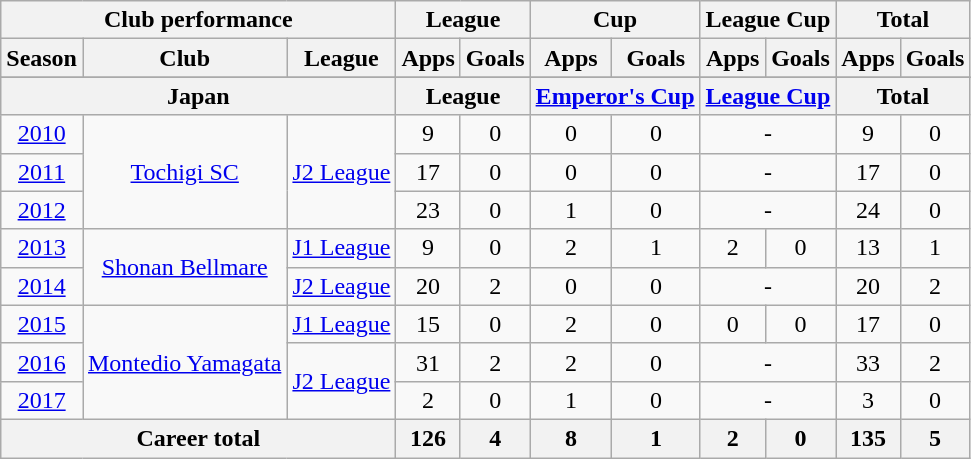<table class="wikitable" style="text-align:center">
<tr>
<th colspan=3>Club performance</th>
<th colspan=2>League</th>
<th colspan=2>Cup</th>
<th colspan=2>League Cup</th>
<th colspan=2>Total</th>
</tr>
<tr>
<th>Season</th>
<th>Club</th>
<th>League</th>
<th>Apps</th>
<th>Goals</th>
<th>Apps</th>
<th>Goals</th>
<th>Apps</th>
<th>Goals</th>
<th>Apps</th>
<th>Goals</th>
</tr>
<tr>
</tr>
<tr>
<th colspan=3>Japan</th>
<th colspan=2>League</th>
<th colspan=2><a href='#'>Emperor's Cup</a></th>
<th colspan=2><a href='#'>League Cup</a></th>
<th colspan=2>Total</th>
</tr>
<tr>
<td><a href='#'>2010</a></td>
<td rowspan="3"><a href='#'>Tochigi SC</a></td>
<td rowspan="3"><a href='#'>J2 League</a></td>
<td>9</td>
<td>0</td>
<td>0</td>
<td>0</td>
<td colspan="2">-</td>
<td>9</td>
<td>0</td>
</tr>
<tr>
<td><a href='#'>2011</a></td>
<td>17</td>
<td>0</td>
<td>0</td>
<td>0</td>
<td colspan="2">-</td>
<td>17</td>
<td>0</td>
</tr>
<tr>
<td><a href='#'>2012</a></td>
<td>23</td>
<td>0</td>
<td>1</td>
<td>0</td>
<td colspan="2">-</td>
<td>24</td>
<td>0</td>
</tr>
<tr>
<td><a href='#'>2013</a></td>
<td rowspan="2"><a href='#'>Shonan Bellmare</a></td>
<td><a href='#'>J1 League</a></td>
<td>9</td>
<td>0</td>
<td>2</td>
<td>1</td>
<td>2</td>
<td>0</td>
<td>13</td>
<td>1</td>
</tr>
<tr>
<td><a href='#'>2014</a></td>
<td><a href='#'>J2 League</a></td>
<td>20</td>
<td>2</td>
<td>0</td>
<td>0</td>
<td colspan="2">-</td>
<td>20</td>
<td>2</td>
</tr>
<tr>
<td><a href='#'>2015</a></td>
<td rowspan="3"><a href='#'>Montedio Yamagata</a></td>
<td><a href='#'>J1 League</a></td>
<td>15</td>
<td>0</td>
<td>2</td>
<td>0</td>
<td>0</td>
<td>0</td>
<td>17</td>
<td>0</td>
</tr>
<tr>
<td><a href='#'>2016</a></td>
<td rowspan="2"><a href='#'>J2 League</a></td>
<td>31</td>
<td>2</td>
<td>2</td>
<td>0</td>
<td colspan="2">-</td>
<td>33</td>
<td>2</td>
</tr>
<tr>
<td><a href='#'>2017</a></td>
<td>2</td>
<td>0</td>
<td>1</td>
<td>0</td>
<td colspan="2">-</td>
<td>3</td>
<td>0</td>
</tr>
<tr>
<th colspan=3>Career total</th>
<th>126</th>
<th>4</th>
<th>8</th>
<th>1</th>
<th>2</th>
<th>0</th>
<th>135</th>
<th>5</th>
</tr>
</table>
